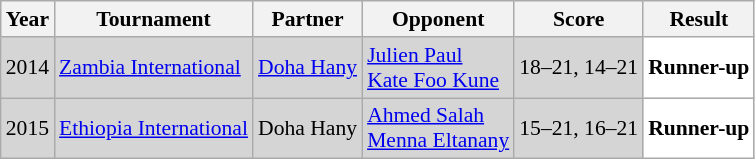<table class="sortable wikitable" style="font-size: 90%;">
<tr>
<th>Year</th>
<th>Tournament</th>
<th>Partner</th>
<th>Opponent</th>
<th>Score</th>
<th>Result</th>
</tr>
<tr style="background:#D5D5D5">
<td align="center">2014</td>
<td align="left"><a href='#'>Zambia International</a></td>
<td align="left"> <a href='#'>Doha Hany</a></td>
<td align="left"> <a href='#'>Julien Paul</a><br> <a href='#'>Kate Foo Kune</a></td>
<td align="left">18–21, 14–21</td>
<td style="text-align:left; background:white"> <strong>Runner-up</strong></td>
</tr>
<tr style="background:#D5D5D5">
<td align="center">2015</td>
<td align="left"><a href='#'>Ethiopia International</a></td>
<td align="left"> Doha Hany</td>
<td align="left"> <a href='#'>Ahmed Salah</a><br> <a href='#'>Menna Eltanany</a></td>
<td align="left">15–21, 16–21</td>
<td style="text-align:left; background:white"> <strong>Runner-up</strong></td>
</tr>
</table>
